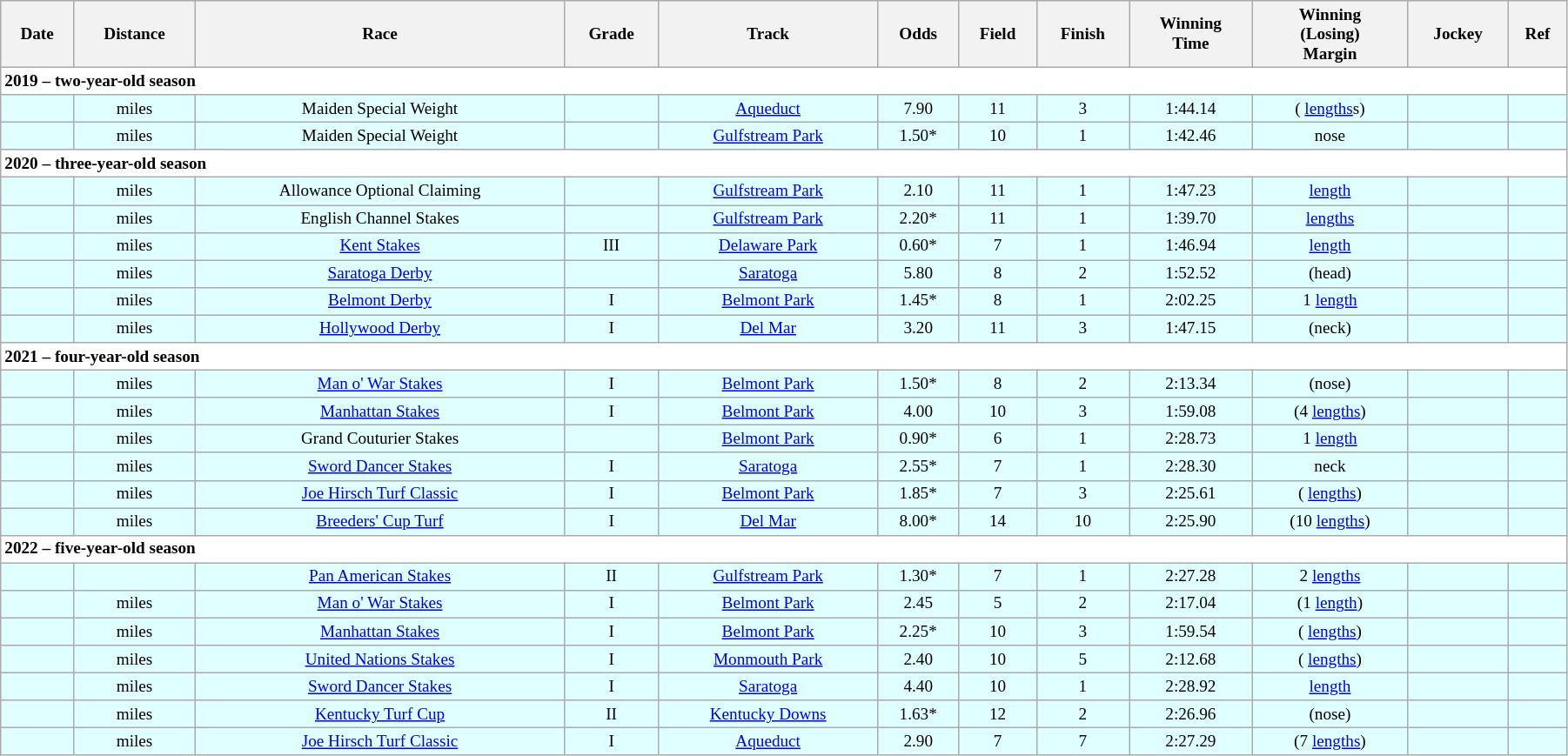<table class = "wikitable sortable" style="text-align:center; width:95%; font-size:80%">
<tr>
<th scope="col">Date</th>
<th scope="col">Distance</th>
<th scope="col">Race</th>
<th scope="col">Grade</th>
<th scope="col">Track</th>
<th scope="col">Odds</th>
<th scope="col">Field</th>
<th scope="col">Finish</th>
<th scope="col">Winning<br>Time</th>
<th scope="col">Winning<br>(Losing)<br>Margin</th>
<th scope="col">Jockey</th>
<th scope="col" class="unsortable">Ref</th>
</tr>
<tr style="background-color:white">
<td align="left" colspan=12><strong>2019 – two-year-old season</strong></td>
</tr>
<tr style="background-color:lightcyan">
<td></td>
<td>  miles</td>
<td>Maiden Special Weight</td>
<td></td>
<td><a href='#'>Aqueduct</a></td>
<td>7.90</td>
<td>11</td>
<td>3</td>
<td>1:44.14</td>
<td> ( <a href='#'>lengths</a>s)</td>
<td></td>
<td></td>
</tr>
<tr style="background-color:lightcyan">
<td></td>
<td>  miles</td>
<td>Maiden Special Weight</td>
<td></td>
<td><a href='#'>Gulfstream Park</a></td>
<td>1.50*</td>
<td>10</td>
<td>1</td>
<td>1:42.46</td>
<td> nose</td>
<td></td>
<td></td>
</tr>
<tr style="background-color:white">
<td align="left" colspan=12><strong>2020 – three-year-old season</strong></td>
</tr>
<tr style="background-color:lightcyan">
<td></td>
<td>  miles</td>
<td>Allowance Optional Claiming</td>
<td></td>
<td><a href='#'>Gulfstream Park</a></td>
<td>2.10</td>
<td>11</td>
<td>1</td>
<td>1:47.23</td>
<td>  <a href='#'>length</a></td>
<td></td>
<td></td>
</tr>
<tr style="background-color:lightcyan">
<td></td>
<td>  miles</td>
<td>English Channel Stakes</td>
<td></td>
<td><a href='#'>Gulfstream Park</a></td>
<td>2.20*</td>
<td>11</td>
<td>1</td>
<td>1:39.70</td>
<td>  <a href='#'>lengths</a></td>
<td></td>
<td></td>
</tr>
<tr style="background-color:lightcyan">
<td></td>
<td>  miles</td>
<td><a href='#'>Kent Stakes</a></td>
<td>  III</td>
<td><a href='#'>Delaware Park</a></td>
<td>0.60*</td>
<td>7</td>
<td>1</td>
<td>1:46.94</td>
<td>  <a href='#'>length</a></td>
<td></td>
<td></td>
</tr>
<tr style="background-color:lightcyan">
<td></td>
<td>  miles</td>
<td><a href='#'>Saratoga Derby</a></td>
<td></td>
<td><a href='#'>Saratoga</a></td>
<td>5.80</td>
<td>8</td>
<td>2</td>
<td>1:52.52</td>
<td> (head)</td>
<td></td>
<td></td>
</tr>
<tr style="background-color:lightcyan">
<td></td>
<td>  miles</td>
<td><a href='#'>Belmont Derby</a></td>
<td>  I</td>
<td><a href='#'>Belmont Park</a></td>
<td>1.45*</td>
<td>8</td>
<td>1</td>
<td>2:02.25</td>
<td> 1 <a href='#'>length</a></td>
<td></td>
<td></td>
</tr>
<tr style="background-color:lightcyan">
<td></td>
<td>  miles</td>
<td><a href='#'>Hollywood Derby</a></td>
<td> I</td>
<td><a href='#'>Del Mar</a></td>
<td>3.20</td>
<td>11</td>
<td>3</td>
<td>1:47.15</td>
<td>(neck)</td>
<td></td>
<td></td>
</tr>
<tr style="background-color:white">
<td align="left" colspan=12><strong>2021 – four-year-old season</strong></td>
</tr>
<tr style="background-color:lightcyan">
<td></td>
<td>  miles</td>
<td><a href='#'>Man o' War Stakes</a></td>
<td>  I</td>
<td><a href='#'>Belmont Park</a></td>
<td>1.50*</td>
<td>8</td>
<td>2</td>
<td>2:13.34</td>
<td> (nose)</td>
<td></td>
<td></td>
</tr>
<tr style="background-color:lightcyan">
<td></td>
<td>  miles</td>
<td><a href='#'>Manhattan Stakes</a></td>
<td>  I</td>
<td><a href='#'>Belmont Park</a></td>
<td>4.00</td>
<td>10</td>
<td>3</td>
<td>1:59.08</td>
<td> (4 <a href='#'>lengths</a>)</td>
<td></td>
<td></td>
</tr>
<tr style="background-color:lightcyan">
<td></td>
<td>  miles</td>
<td>Grand Couturier Stakes</td>
<td></td>
<td><a href='#'>Belmont Park</a></td>
<td>0.90*</td>
<td>6</td>
<td>1</td>
<td>2:28.73</td>
<td> 1 <a href='#'>length</a></td>
<td></td>
<td></td>
</tr>
<tr style="background-color:lightcyan">
<td></td>
<td>  miles</td>
<td><a href='#'>Sword Dancer Stakes</a></td>
<td> I</td>
<td><a href='#'>Saratoga</a></td>
<td>2.55*</td>
<td>7</td>
<td>1</td>
<td>2:28.30</td>
<td> neck</td>
<td></td>
<td></td>
</tr>
<tr style="background-color:lightcyan">
<td></td>
<td>  miles</td>
<td><a href='#'>Joe Hirsch Turf Classic</a></td>
<td>  I</td>
<td><a href='#'>Belmont Park</a></td>
<td>1.85*</td>
<td>7</td>
<td>3</td>
<td>2:25.61</td>
<td> ( <a href='#'>lengths</a>)</td>
<td></td>
<td></td>
</tr>
<tr style="background-color:lightcyan">
<td></td>
<td>  miles</td>
<td><a href='#'>Breeders' Cup Turf</a></td>
<td> I</td>
<td><a href='#'>Del Mar</a></td>
<td>8.00*</td>
<td>14</td>
<td>10</td>
<td>2:25.90</td>
<td>(10 <a href='#'>lengths</a>)</td>
<td></td>
<td></td>
</tr>
<tr style="background-color:white">
<td align="left" colspan=12><strong>2022 – five-year-old season</strong></td>
</tr>
<tr style="background-color:lightcyan">
<td></td>
<td> </td>
<td><a href='#'>Pan American Stakes</a></td>
<td>II</td>
<td><a href='#'>Gulfstream Park</a></td>
<td>1.30*</td>
<td>7</td>
<td>1</td>
<td>2:27.28</td>
<td> 2 <a href='#'>lengths</a></td>
<td></td>
<td></td>
</tr>
<tr style="background-color:lightcyan">
<td></td>
<td>  miles</td>
<td><a href='#'>Man o' War Stakes</a></td>
<td>  I</td>
<td><a href='#'>Belmont Park</a></td>
<td>2.45</td>
<td>5</td>
<td>2</td>
<td>2:17.04</td>
<td> (1 <a href='#'>length</a>)</td>
<td></td>
<td></td>
</tr>
<tr style="background-color:lightcyan">
<td></td>
<td>  miles</td>
<td><a href='#'>Manhattan Stakes</a></td>
<td>  I</td>
<td><a href='#'>Belmont Park</a></td>
<td>2.25*</td>
<td>10</td>
<td>3</td>
<td>1:59.54</td>
<td> ( <a href='#'>lengths</a>)</td>
<td></td>
<td></td>
</tr>
<tr style="background-color:lightcyan">
<td></td>
<td>  miles</td>
<td><a href='#'>United Nations Stakes</a></td>
<td> I</td>
<td><a href='#'>Monmouth Park</a></td>
<td>2.40</td>
<td>10</td>
<td>5</td>
<td>2:12.68</td>
<td>( <a href='#'>lengths</a>)</td>
<td></td>
<td></td>
</tr>
<tr style="background-color:lightcyan">
<td></td>
<td>  miles</td>
<td><a href='#'>Sword Dancer Stakes</a></td>
<td> I</td>
<td><a href='#'>Saratoga</a></td>
<td>4.40</td>
<td>10</td>
<td>1</td>
<td>2:28.92</td>
<td>  <a href='#'>length</a></td>
<td></td>
<td></td>
</tr>
<tr style="background-color:lightcyan">
<td></td>
<td>  miles</td>
<td><a href='#'>Kentucky Turf Cup</a></td>
<td> II</td>
<td><a href='#'>Kentucky Downs</a></td>
<td>1.63*</td>
<td>12</td>
<td>2</td>
<td>2:26.96</td>
<td> (nose)</td>
<td></td>
<td></td>
</tr>
<tr style="background-color:lightcyan">
<td></td>
<td>  miles</td>
<td><a href='#'>Joe Hirsch Turf Classic</a></td>
<td> I</td>
<td><a href='#'>Aqueduct</a></td>
<td>2.90</td>
<td>7</td>
<td>7</td>
<td>2:27.29</td>
<td>(7 <a href='#'>lengths</a>)</td>
<td></td>
<td></td>
</tr>
</table>
